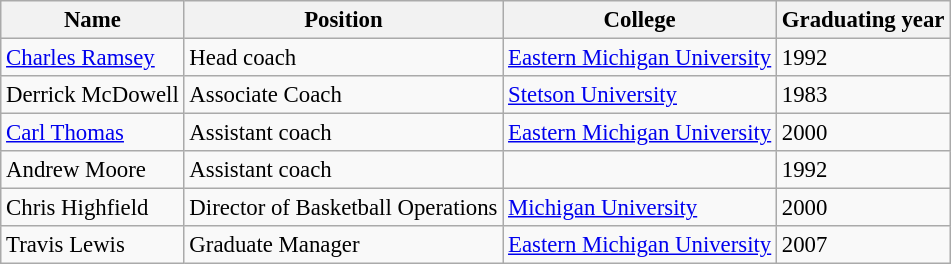<table class="wikitable" style="font-size: 95%;">
<tr>
<th>Name</th>
<th>Position</th>
<th>College</th>
<th>Graduating year</th>
</tr>
<tr>
<td><a href='#'>Charles Ramsey</a></td>
<td>Head coach</td>
<td><a href='#'>Eastern Michigan University</a></td>
<td>1992</td>
</tr>
<tr>
<td>Derrick McDowell</td>
<td>Associate Coach</td>
<td><a href='#'>Stetson University</a></td>
<td>1983</td>
</tr>
<tr>
<td><a href='#'>Carl Thomas</a></td>
<td>Assistant coach</td>
<td><a href='#'>Eastern Michigan University</a></td>
<td>2000</td>
</tr>
<tr>
<td>Andrew Moore</td>
<td>Assistant coach</td>
<td></td>
<td>1992</td>
</tr>
<tr>
<td>Chris Highfield</td>
<td>Director of Basketball Operations</td>
<td><a href='#'>Michigan University</a></td>
<td>2000</td>
</tr>
<tr>
<td>Travis Lewis</td>
<td>Graduate Manager</td>
<td><a href='#'>Eastern Michigan University</a></td>
<td>2007</td>
</tr>
</table>
